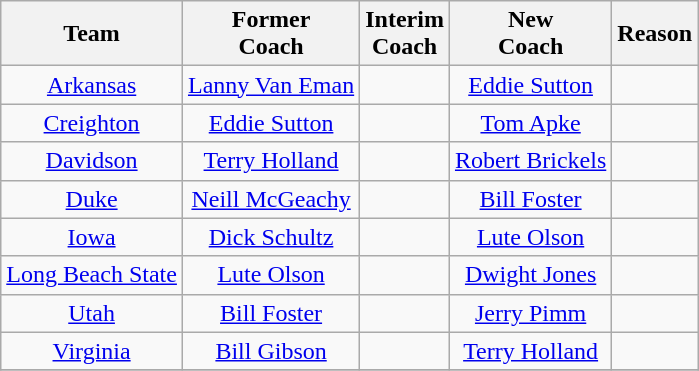<table class="wikitable" style="text-align:center;">
<tr>
<th>Team</th>
<th>Former<br>Coach</th>
<th>Interim<br>Coach</th>
<th>New<br>Coach</th>
<th>Reason</th>
</tr>
<tr>
<td><a href='#'>Arkansas</a></td>
<td><a href='#'>Lanny Van Eman</a></td>
<td></td>
<td><a href='#'>Eddie Sutton</a></td>
<td></td>
</tr>
<tr>
<td><a href='#'>Creighton</a></td>
<td><a href='#'>Eddie Sutton</a></td>
<td></td>
<td><a href='#'>Tom Apke</a></td>
<td></td>
</tr>
<tr>
<td><a href='#'>Davidson</a></td>
<td><a href='#'>Terry Holland</a></td>
<td></td>
<td><a href='#'>Robert Brickels</a></td>
<td></td>
</tr>
<tr>
<td><a href='#'>Duke</a></td>
<td><a href='#'>Neill McGeachy</a></td>
<td></td>
<td><a href='#'>Bill Foster</a></td>
<td></td>
</tr>
<tr>
<td><a href='#'>Iowa</a></td>
<td><a href='#'>Dick Schultz</a></td>
<td></td>
<td><a href='#'>Lute Olson</a></td>
<td></td>
</tr>
<tr>
<td><a href='#'>Long Beach State</a></td>
<td><a href='#'>Lute Olson</a></td>
<td></td>
<td><a href='#'>Dwight Jones</a></td>
<td></td>
</tr>
<tr>
<td><a href='#'>Utah</a></td>
<td><a href='#'>Bill Foster</a></td>
<td></td>
<td><a href='#'>Jerry Pimm</a></td>
<td></td>
</tr>
<tr>
<td><a href='#'>Virginia</a></td>
<td><a href='#'>Bill Gibson</a></td>
<td></td>
<td><a href='#'>Terry Holland</a></td>
<td></td>
</tr>
<tr>
</tr>
</table>
